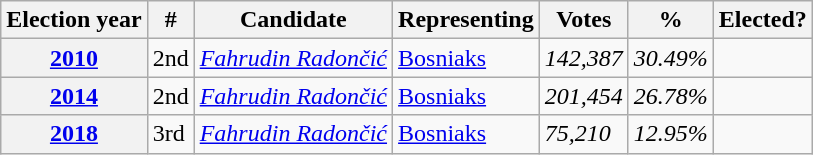<table class="wikitable">
<tr>
<th>Election year</th>
<th>#</th>
<th>Candidate</th>
<th>Representing</th>
<th>Votes</th>
<th>%</th>
<th>Elected?</th>
</tr>
<tr>
<th><a href='#'>2010</a></th>
<td>2nd</td>
<td><em><a href='#'>Fahrudin Radončić</a></em></td>
<td><a href='#'>Bosniaks</a></td>
<td><em>142,387</em></td>
<td><em>30.49%</em></td>
<td></td>
</tr>
<tr>
<th><a href='#'>2014</a></th>
<td>2nd</td>
<td><em><a href='#'>Fahrudin Radončić</a></em></td>
<td><a href='#'>Bosniaks</a></td>
<td><em>201,454</em></td>
<td><em>26.78%</em></td>
<td></td>
</tr>
<tr>
<th><a href='#'>2018</a></th>
<td>3rd</td>
<td><em><a href='#'>Fahrudin Radončić</a></em></td>
<td><a href='#'>Bosniaks</a></td>
<td><em>75,210</em></td>
<td><em>12.95%</em></td>
<td></td>
</tr>
</table>
